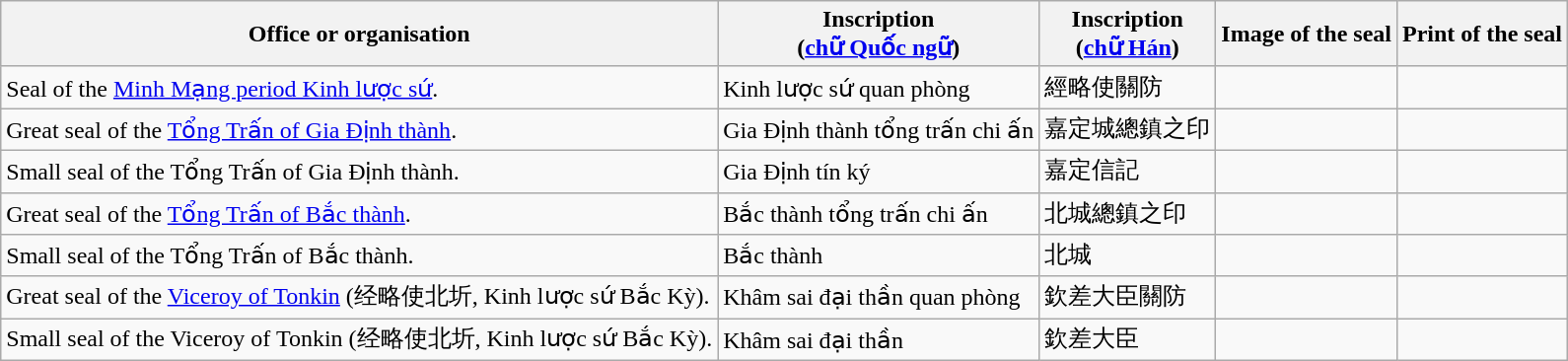<table class="wikitable">
<tr>
<th>Office or organisation</th>
<th>Inscription<br>(<a href='#'>chữ Quốc ngữ</a>)</th>
<th>Inscription<br>(<a href='#'>chữ Hán</a>)</th>
<th>Image of the seal</th>
<th>Print of the seal</th>
</tr>
<tr>
<td>Seal of the <a href='#'>Minh Mạng period Kinh lược sứ</a>.</td>
<td>Kinh lược sứ quan phòng</td>
<td>經略使關防</td>
<td></td>
<td></td>
</tr>
<tr>
<td>Great seal of the <a href='#'>Tổng Trấn of Gia Định thành</a>.</td>
<td>Gia Định thành tổng trấn chi ấn</td>
<td>嘉定城總鎮之印</td>
<td></td>
<td></td>
</tr>
<tr>
<td>Small seal of the Tổng Trấn of Gia Định thành.</td>
<td>Gia Định tín ký</td>
<td>嘉定信記</td>
<td></td>
<td></td>
</tr>
<tr>
<td>Great seal of the <a href='#'>Tổng Trấn of Bắc thành</a>.</td>
<td>Bắc thành tổng trấn chi ấn</td>
<td>北城總鎮之印</td>
<td></td>
<td></td>
</tr>
<tr>
<td>Small seal of the Tổng Trấn of Bắc thành.</td>
<td>Bắc thành</td>
<td>北城</td>
<td></td>
<td></td>
</tr>
<tr>
<td>Great seal of the <a href='#'>Viceroy of Tonkin</a> (经略使北圻, Kinh lược sứ Bắc Kỳ).</td>
<td>Khâm sai đại thần quan phòng</td>
<td>欽差大臣關防</td>
<td></td>
<td></td>
</tr>
<tr>
<td>Small seal of the Viceroy of Tonkin (经略使北圻, Kinh lược sứ Bắc Kỳ).</td>
<td>Khâm sai đại thần</td>
<td>欽差大臣</td>
<td></td>
<td></td>
</tr>
</table>
